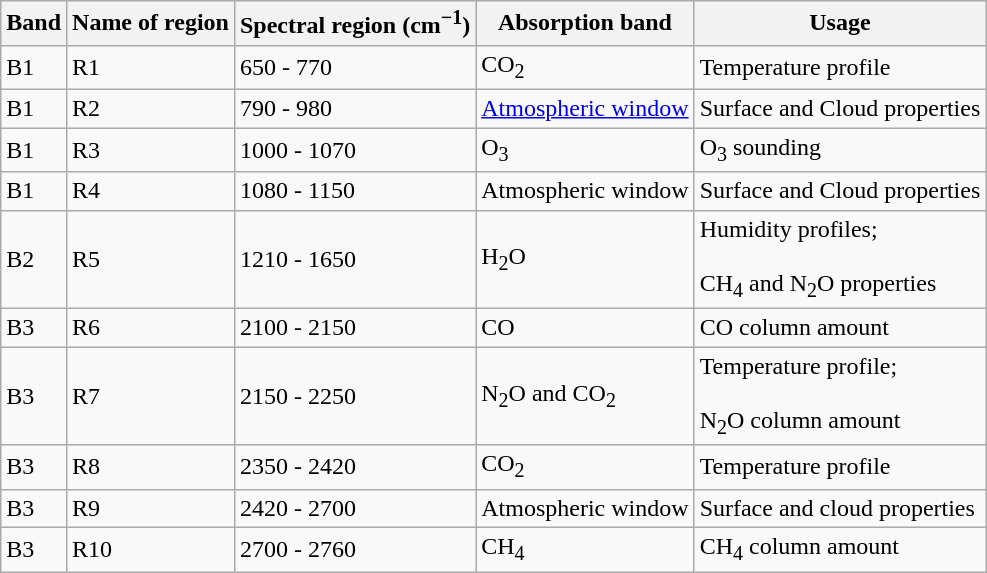<table class="wikitable">
<tr>
<th>Band</th>
<th>Name of region</th>
<th>Spectral region (cm<sup>−1</sup>)</th>
<th>Absorption band</th>
<th>Usage</th>
</tr>
<tr>
<td>B1</td>
<td>R1</td>
<td>650 - 770</td>
<td>CO<sub>2</sub></td>
<td>Temperature profile</td>
</tr>
<tr>
<td>B1</td>
<td>R2</td>
<td>790 - 980</td>
<td><a href='#'>Atmospheric window</a></td>
<td>Surface and Cloud properties</td>
</tr>
<tr>
<td>B1</td>
<td>R3</td>
<td>1000 - 1070</td>
<td>O<sub>3</sub></td>
<td>O<sub>3</sub> sounding</td>
</tr>
<tr>
<td>B1</td>
<td>R4</td>
<td>1080 - 1150</td>
<td>Atmospheric window</td>
<td>Surface and Cloud properties</td>
</tr>
<tr>
<td>B2</td>
<td>R5</td>
<td>1210 - 1650</td>
<td>H<sub>2</sub>O</td>
<td>Humidity profiles; <br><br> CH<sub>4</sub> and N<sub>2</sub>O properties</td>
</tr>
<tr>
<td>B3</td>
<td>R6</td>
<td>2100 - 2150</td>
<td>CO</td>
<td>CO column amount</td>
</tr>
<tr>
<td>B3</td>
<td>R7</td>
<td>2150 - 2250</td>
<td>N<sub>2</sub>O and CO<sub>2</sub></td>
<td>Temperature profile; <br><br> N<sub>2</sub>O column amount</td>
</tr>
<tr>
<td>B3</td>
<td>R8</td>
<td>2350 - 2420</td>
<td>CO<sub>2</sub></td>
<td>Temperature profile</td>
</tr>
<tr>
<td>B3</td>
<td>R9</td>
<td>2420 - 2700</td>
<td>Atmospheric window</td>
<td>Surface and cloud properties</td>
</tr>
<tr>
<td>B3</td>
<td>R10</td>
<td>2700 - 2760</td>
<td>CH<sub>4</sub></td>
<td>CH<sub>4</sub> column amount</td>
</tr>
</table>
